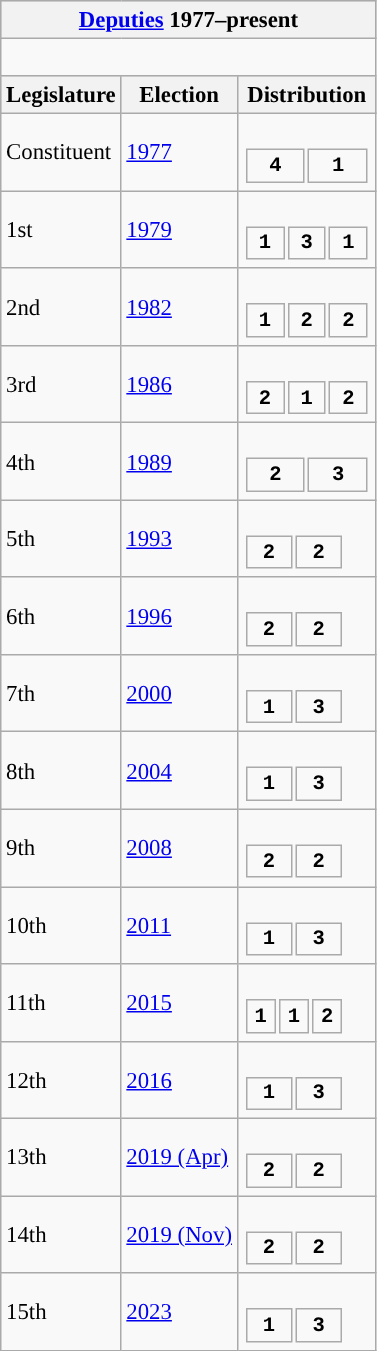<table class="wikitable" style="font-size:95%;">
<tr bgcolor="#CCCCCC">
<th colspan="3"><a href='#'>Deputies</a> 1977–present</th>
</tr>
<tr>
<td colspan="3"><br>









</td>
</tr>
<tr bgcolor="#CCCCCC">
<th>Legislature</th>
<th>Election</th>
<th>Distribution</th>
</tr>
<tr>
<td>Constituent</td>
<td><a href='#'>1977</a></td>
<td><br><table style="width:6.25em; font-size:90%; text-align:center; font-family:Courier New;">
<tr style="font-weight:bold">
<td style="background:">4</td>
<td style="background:">1</td>
</tr>
</table>
</td>
</tr>
<tr>
<td>1st</td>
<td><a href='#'>1979</a></td>
<td><br><table style="width:6.25em; font-size:90%; text-align:center; font-family:Courier New;">
<tr style="font-weight:bold">
<td style="background:">1</td>
<td style="background:">3</td>
<td style="background:">1</td>
</tr>
</table>
</td>
</tr>
<tr>
<td>2nd</td>
<td><a href='#'>1982</a></td>
<td><br><table style="width:6.25em; font-size:90%; text-align:center; font-family:Courier New;">
<tr style="font-weight:bold">
<td style="background:">1</td>
<td style="background:">2</td>
<td style="background:">2</td>
</tr>
</table>
</td>
</tr>
<tr>
<td>3rd</td>
<td><a href='#'>1986</a></td>
<td><br><table style="width:6.25em; font-size:90%; text-align:center; font-family:Courier New;">
<tr style="font-weight:bold">
<td style="background:">2</td>
<td style="background:">1</td>
<td style="background:">2</td>
</tr>
</table>
</td>
</tr>
<tr>
<td>4th</td>
<td><a href='#'>1989</a></td>
<td><br><table style="width:6.25em; font-size:90%; text-align:center; font-family:Courier New;">
<tr style="font-weight:bold">
<td style="background:">2</td>
<td style="background:">3</td>
</tr>
</table>
</td>
</tr>
<tr>
<td>5th</td>
<td><a href='#'>1993</a></td>
<td><br><table style="width:5em; font-size:90%; text-align:center; font-family:Courier New;">
<tr style="font-weight:bold">
<td style="background:">2</td>
<td style="background:">2</td>
</tr>
</table>
</td>
</tr>
<tr>
<td>6th</td>
<td><a href='#'>1996</a></td>
<td><br><table style="width:5em; font-size:90%; text-align:center; font-family:Courier New;">
<tr style="font-weight:bold">
<td style="background:">2</td>
<td style="background:">2</td>
</tr>
</table>
</td>
</tr>
<tr>
<td>7th</td>
<td><a href='#'>2000</a></td>
<td><br><table style="width:5em; font-size:90%; text-align:center; font-family:Courier New;">
<tr style="font-weight:bold">
<td style="background:">1</td>
<td style="background:">3</td>
</tr>
</table>
</td>
</tr>
<tr>
<td>8th</td>
<td><a href='#'>2004</a></td>
<td><br><table style="width:5em; font-size:90%; text-align:center; font-family:Courier New;">
<tr style="font-weight:bold">
<td style="background:">1</td>
<td style="background:">3</td>
</tr>
</table>
</td>
</tr>
<tr>
<td>9th</td>
<td><a href='#'>2008</a></td>
<td><br><table style="width:5em; font-size:90%; text-align:center; font-family:Courier New;">
<tr style="font-weight:bold">
<td style="background:">2</td>
<td style="background:">2</td>
</tr>
</table>
</td>
</tr>
<tr>
<td>10th</td>
<td><a href='#'>2011</a></td>
<td><br><table style="width:5em; font-size:90%; text-align:center; font-family:Courier New;">
<tr style="font-weight:bold">
<td style="background:">1</td>
<td style="background:">3</td>
</tr>
</table>
</td>
</tr>
<tr>
<td>11th</td>
<td><a href='#'>2015</a></td>
<td><br><table style="width:5em; font-size:90%; text-align:center; font-family:Courier New;">
<tr style="font-weight:bold">
<td style="background:">1</td>
<td style="background:">1</td>
<td style="background:">2</td>
</tr>
</table>
</td>
</tr>
<tr>
<td>12th</td>
<td><a href='#'>2016</a></td>
<td><br><table style="width:5em; font-size:90%; text-align:center; font-family:Courier New;">
<tr style="font-weight:bold">
<td style="background:">1</td>
<td style="background:">3</td>
</tr>
</table>
</td>
</tr>
<tr>
<td>13th</td>
<td><a href='#'>2019 (Apr)</a></td>
<td><br><table style="width:5em; font-size:90%; text-align:center; font-family:Courier New;">
<tr style="font-weight:bold">
<td style="background:">2</td>
<td style="background:">2</td>
</tr>
</table>
</td>
</tr>
<tr>
<td>14th</td>
<td><a href='#'>2019 (Nov)</a></td>
<td><br><table style="width:5em; font-size:90%; text-align:center; font-family:Courier New;">
<tr style="font-weight:bold">
<td style="background:">2</td>
<td style="background:">2</td>
</tr>
</table>
</td>
</tr>
<tr>
<td>15th</td>
<td><a href='#'>2023</a></td>
<td><br><table style="width:5em; font-size:90%; text-align:center; font-family:Courier New;">
<tr style="font-weight:bold">
<td style="background:">1</td>
<td style="background:">3</td>
</tr>
</table>
</td>
</tr>
</table>
